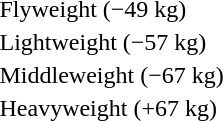<table>
<tr>
<td>Flyweight (−49 kg)<br></td>
<td></td>
<td></td>
<td></td>
</tr>
<tr>
<td>Lightweight (−57 kg)<br></td>
<td></td>
<td></td>
<td></td>
</tr>
<tr>
<td>Middleweight (−67 kg)<br></td>
<td></td>
<td></td>
<td></td>
</tr>
<tr>
<td>Heavyweight (+67 kg)<br></td>
<td></td>
<td></td>
<td></td>
</tr>
</table>
